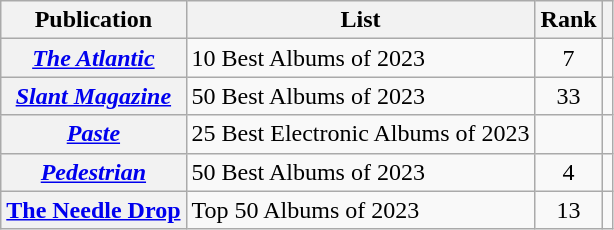<table class="wikitable sortable plainrowheaders">
<tr>
<th scope="col">Publication</th>
<th scope="col">List</th>
<th scope="col" data-sort-type="number">Rank</th>
<th scope="col" class="unsortable"></th>
</tr>
<tr>
<th scope="row"><em><a href='#'>The Atlantic</a></em></th>
<td>10 Best Albums of 2023</td>
<td style="text-align:center;">7</td>
<td></td>
</tr>
<tr>
<th scope="row"><em><a href='#'>Slant Magazine</a></em></th>
<td>50 Best Albums of 2023</td>
<td style="text-align:center;">33</td>
<td></td>
</tr>
<tr>
<th scope="row"><em><a href='#'>Paste</a></em></th>
<td>25 Best Electronic Albums of 2023</td>
<td></td>
<td></td>
</tr>
<tr>
<th scope="row"><em><a href='#'>Pedestrian</a></em></th>
<td>50 Best Albums of 2023</td>
<td style="text-align:center;">4</td>
<td></td>
</tr>
<tr>
<th scope="row"><a href='#'>The Needle Drop</a></th>
<td>Top 50 Albums of 2023</td>
<td style="text-align:center;">13</td>
<td></td>
</tr>
</table>
